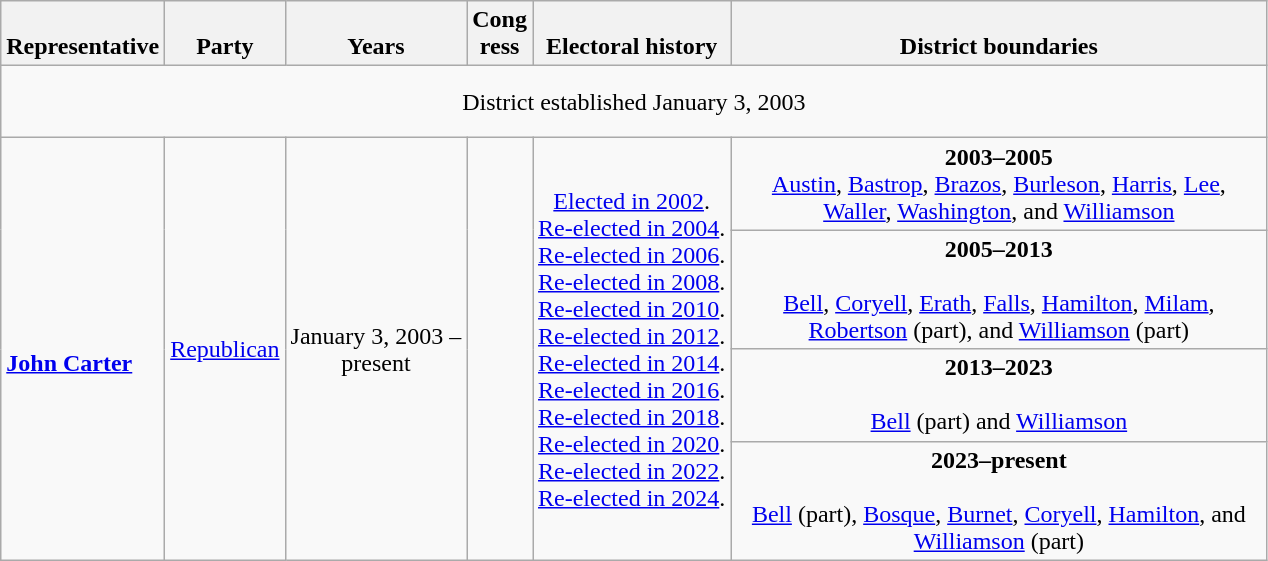<table class=wikitable style="text-align:center">
<tr valign=bottom>
<th>Representative</th>
<th>Party</th>
<th>Years</th>
<th>Cong<br>ress</th>
<th>Electoral history</th>
<th width=350px>District boundaries</th>
</tr>
<tr style="height:3em">
<td colspan=6>District established January 3, 2003</td>
</tr>
<tr style="height:3em">
<td rowspan=4 align=left nowrap><br><strong><a href='#'>John Carter</a></strong><br></td>
<td rowspan=4 ><a href='#'>Republican</a></td>
<td rowspan=4 nowrap>January 3, 2003 –<br>present</td>
<td rowspan=4></td>
<td rowspan=4><a href='#'>Elected in 2002</a>.<br><a href='#'>Re-elected in 2004</a>.<br><a href='#'>Re-elected in 2006</a>.<br><a href='#'>Re-elected in 2008</a>.<br><a href='#'>Re-elected in 2010</a>.<br><a href='#'>Re-elected in 2012</a>.<br><a href='#'>Re-elected in 2014</a>.<br><a href='#'>Re-elected in 2016</a>.<br><a href='#'>Re-elected in 2018</a>.<br><a href='#'>Re-elected in 2020</a>.<br><a href='#'>Re-elected in 2022</a>.<br><a href='#'>Re-elected in 2024</a>.</td>
<td><strong>2003–2005</strong><br><a href='#'>Austin</a>, <a href='#'>Bastrop</a>, <a href='#'>Brazos</a>, <a href='#'>Burleson</a>, <a href='#'>Harris</a>, <a href='#'>Lee</a>, <a href='#'>Waller</a>, <a href='#'>Washington</a>, and <a href='#'>Williamson</a></td>
</tr>
<tr style="height:3em">
<td><strong>2005–2013</strong><br><br><a href='#'>Bell</a>, <a href='#'>Coryell</a>, <a href='#'>Erath</a>, <a href='#'>Falls</a>, <a href='#'>Hamilton</a>, <a href='#'>Milam</a>, <a href='#'>Robertson</a> (part), and <a href='#'>Williamson</a> (part)</td>
</tr>
<tr style="height:3em">
<td><strong>2013–2023</strong><br><br><a href='#'>Bell</a> (part) and <a href='#'>Williamson</a></td>
</tr>
<tr style="height:3em">
<td><strong>2023–present</strong><br><br><a href='#'>Bell</a> (part), <a href='#'>Bosque</a>, <a href='#'>Burnet</a>, <a href='#'>Coryell</a>, <a href='#'>Hamilton</a>, and <a href='#'>Williamson</a> (part)</td>
</tr>
</table>
